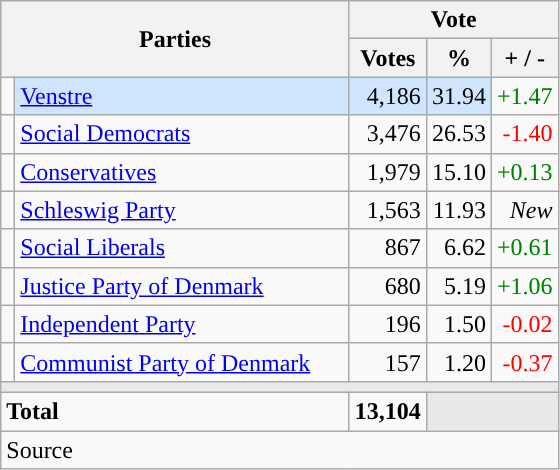<table class="wikitable" style="text-align:right;">
<tr>
<th style="text-align:centre;" rowspan="2" colspan="2" width="225">Parties</th>
<th colspan="3">Vote</th>
</tr>
<tr>
<th width="15">Votes</th>
<th width="15">%</th>
<th width="15">+ / -</th>
</tr>
<tr>
<td width="2" style="color:inherit;background:"></td>
<td bgcolor=#cfe5fe  align="left"><a href='#'>Venstre</a></td>
<td bgcolor=#cfe5fe>4,186</td>
<td bgcolor=#cfe5fe>31.94</td>
<td style=color:green;>+1.47</td>
</tr>
<tr>
<td width="2" style="color:inherit;background:"></td>
<td align="left"><a href='#'>Social Democrats</a></td>
<td>3,476</td>
<td>26.53</td>
<td style=color:red;>-1.40</td>
</tr>
<tr>
<td width="2" style="color:inherit;background:"></td>
<td align="left"><a href='#'>Conservatives</a></td>
<td>1,979</td>
<td>15.10</td>
<td style=color:green;>+0.13</td>
</tr>
<tr>
<td width="2" style="color:inherit;background:"></td>
<td align="left"><a href='#'>Schleswig Party</a></td>
<td>1,563</td>
<td>11.93</td>
<td><em>New</em></td>
</tr>
<tr>
<td width="2" style="color:inherit;background:"></td>
<td align="left"><a href='#'>Social Liberals</a></td>
<td>867</td>
<td>6.62</td>
<td style=color:green;>+0.61</td>
</tr>
<tr>
<td width="2" style="color:inherit;background:"></td>
<td align="left"><a href='#'>Justice Party of Denmark</a></td>
<td>680</td>
<td>5.19</td>
<td style=color:green;>+1.06</td>
</tr>
<tr>
<td width="2" style="color:inherit;background:"></td>
<td align="left"><a href='#'>Independent Party</a></td>
<td>196</td>
<td>1.50</td>
<td style=color:red;>-0.02</td>
</tr>
<tr>
<td width="2" style="color:inherit;background:"></td>
<td align="left"><a href='#'>Communist Party of Denmark</a></td>
<td>157</td>
<td>1.20</td>
<td style=color:red;>-0.37</td>
</tr>
<tr>
<td colspan="7" bgcolor="#E9E9E9"></td>
</tr>
<tr>
<td align="left" colspan="2"><strong>Total</strong></td>
<td><strong>13,104</strong></td>
<td bgcolor="#E9E9E9" colspan="2"></td>
</tr>
<tr>
<td align="left" colspan="6">Source</td>
</tr>
</table>
